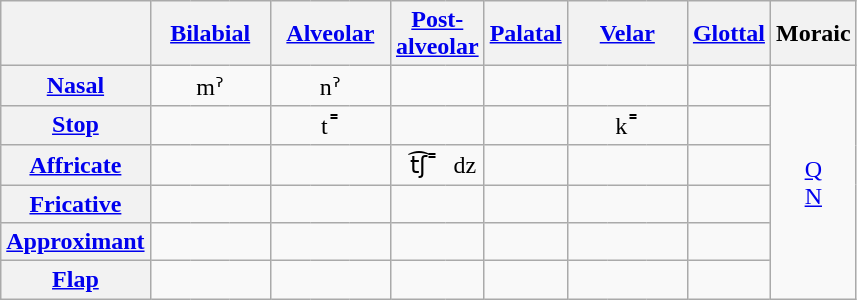<table class="wikitable IPA" style="text-align: center;">
<tr>
<th></th>
<th colspan=3><a href='#'>Bilabial</a></th>
<th colspan=3><a href='#'>Alveolar</a></th>
<th colspan=3><a href='#'>Post-<br>alveolar</a></th>
<th colspan=2><a href='#'>Palatal</a></th>
<th colspan=3><a href='#'>Velar</a></th>
<th colspan=2><a href='#'>Glottal</a></th>
<th>Moraic</th>
</tr>
<tr>
<th><a href='#'>Nasal</a></th>
<td width=20px style="border-right: 0;"></td>
<td width=20px style="border-left: 0; border-right: 0;">mˀ</td>
<td width=20px style="border-left: 0;"></td>
<td width=20px style="border-right: 0;"></td>
<td width=20px style="border-left: 0; border-right: 0;">nˀ</td>
<td width=20px style="border-left: 0;"> </td>
<td colspan=3></td>
<td colspan=2></td>
<td colspan=3></td>
<td colspan=2></td>
<td rowspan=6><a href='#'>Q</a><br><a href='#'>N</a></td>
</tr>
<tr>
<th><a href='#'>Stop</a></th>
<td style="border-right: 0;"></td>
<td style="border-left: 0; border-right: 0"></td>
<td style="border-left: 0;"></td>
<td style="border-right: 0;"></td>
<td style="border-left: 0; border-right: 0">t˭</td>
<td style="border-left: 0;"></td>
<td colspan=3></td>
<td colspan=2></td>
<td width=20px style="border-right: 0;"></td>
<td width=20px style="border-left: 0; border-right: 0;">k˭</td>
<td width=20px style="border-left: 0;"></td>
<td style="border-right: 0;"></td>
<td style="border-left: 0;"></td>
</tr>
<tr>
<th><a href='#'>Affricate</a></th>
<td colspan=3></td>
<td colspan=3></td>
<td style="border-right: 0;"></td>
<td style="border-left: 0;border-right: 0;">t͡ʃ˭</td>
<td style="border-left: 0;">dz</td>
<td colspan=2></td>
<td colspan=3></td>
<td colspan=2></td>
</tr>
<tr>
<th><a href='#'>Fricative</a></th>
<td colspan=3></td>
<td style="border-right: 0;"></td>
<td style="border-left: 0;border-right: 0;"></td>
<td style="border-left: 0;"></td>
<td colspan=3></td>
<td colspan=2></td>
<td colspan=3></td>
<td width=20px style="border-right: 0;"></td>
<td width=20px style="border-left: 0;"></td>
</tr>
<tr>
<th><a href='#'>Approximant</a></th>
<td colspan=3></td>
<td colspan=3></td>
<td colspan=3></td>
<td style="border-right: 0;"></td>
<td style="border-left: 0;"></td>
<td style="border-right: 0;"></td>
<td style="border-left: 0;border-right: 0;"></td>
<td style="border-left: 0;"></td>
<td colspan=2></td>
</tr>
<tr>
<th><a href='#'>Flap</a></th>
<td colspan=3></td>
<td colspan=3></td>
<td style="border-right: 0;"></td>
<td style="border-left: 0;border-right: 0;"></td>
<td style="border-left: 0;"></td>
<td colspan=2></td>
<td colspan=3></td>
<td colspan=2></td>
</tr>
</table>
